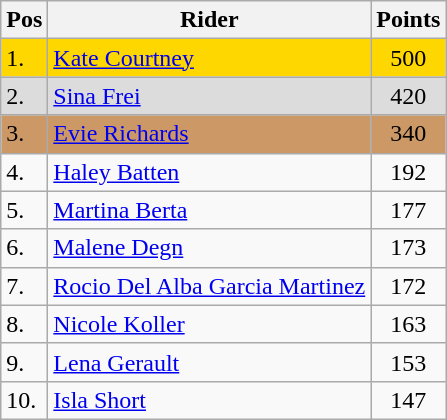<table style="background: #f9f9f9" class=wikitable>
<tr>
<th>Pos</th>
<th>Rider</th>
<th>Points</th>
</tr>
<tr bgcolor=gold>
<td>1.</td>
<td> <a href='#'>Kate Courtney</a></td>
<td align=center>500</td>
</tr>
<tr bgcolor=DCDCDC>
<td>2.</td>
<td> <a href='#'>Sina Frei</a></td>
<td align=center>420</td>
</tr>
<tr bgcolor=CC9966>
<td>3.</td>
<td> <a href='#'>Evie Richards</a></td>
<td align=center>340</td>
</tr>
<tr>
<td>4.</td>
<td> <a href='#'>Haley Batten</a></td>
<td align=center>192</td>
</tr>
<tr>
<td>5.</td>
<td> <a href='#'>Martina Berta</a></td>
<td align=center>177</td>
</tr>
<tr>
<td>6.</td>
<td> <a href='#'>Malene Degn</a></td>
<td align=center>173</td>
</tr>
<tr>
<td>7.</td>
<td> <a href='#'>Rocio Del Alba Garcia Martinez</a></td>
<td align=center>172</td>
</tr>
<tr>
<td>8.</td>
<td> <a href='#'>Nicole Koller</a></td>
<td align=center>163</td>
</tr>
<tr>
<td>9.</td>
<td> <a href='#'>Lena Gerault</a></td>
<td align=center>153</td>
</tr>
<tr>
<td>10.</td>
<td> <a href='#'>Isla Short</a></td>
<td align=center>147</td>
</tr>
</table>
